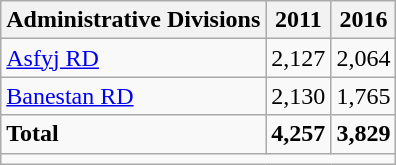<table class="wikitable">
<tr>
<th>Administrative Divisions</th>
<th>2011</th>
<th>2016</th>
</tr>
<tr>
<td><a href='#'>Asfyj RD</a></td>
<td style="text-align: right;">2,127</td>
<td style="text-align: right;">2,064</td>
</tr>
<tr>
<td><a href='#'>Banestan RD</a></td>
<td style="text-align: right;">2,130</td>
<td style="text-align: right;">1,765</td>
</tr>
<tr>
<td><strong>Total</strong></td>
<td style="text-align: right;"><strong>4,257</strong></td>
<td style="text-align: right;"><strong>3,829</strong></td>
</tr>
<tr>
<td colspan=3></td>
</tr>
</table>
